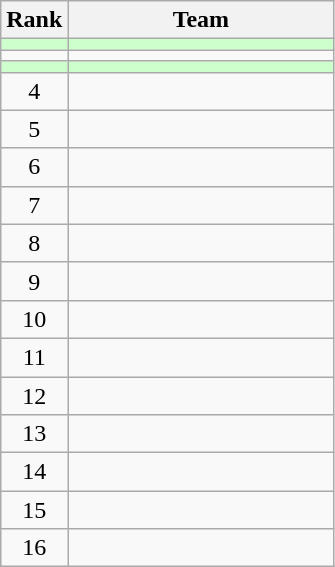<table class="wikitable">
<tr>
<th>Rank</th>
<th width=170>Team</th>
</tr>
<tr bgcolor=ccffcc>
<td align=center></td>
<td></td>
</tr>
<tr>
<td align=center></td>
<td></td>
</tr>
<tr bgcolor=ccffcc>
<td align=center></td>
<td></td>
</tr>
<tr>
<td align=center>4</td>
<td></td>
</tr>
<tr>
<td align=center>5</td>
<td></td>
</tr>
<tr>
<td align=center>6</td>
<td></td>
</tr>
<tr>
<td align=center>7</td>
<td></td>
</tr>
<tr>
<td align=center>8</td>
<td></td>
</tr>
<tr>
<td align=center>9</td>
<td></td>
</tr>
<tr>
<td align=center>10</td>
<td></td>
</tr>
<tr>
<td align=center>11</td>
<td></td>
</tr>
<tr>
<td align=center>12</td>
<td></td>
</tr>
<tr>
<td align=center>13</td>
<td></td>
</tr>
<tr>
<td align=center>14</td>
<td></td>
</tr>
<tr>
<td align=center>15</td>
<td></td>
</tr>
<tr>
<td align=center>16</td>
<td></td>
</tr>
</table>
